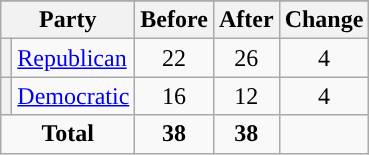<table class="wikitable" style="text-align:center;">
<tr>
</tr>
<tr>
<th colspan=2>Party</th>
<th>Before</th>
<th>After</th>
<th>Change</th>
</tr>
<tr>
<th style="background-color:"></th>
<td style="text-align:left;"><a href='#'>Republican</a></td>
<td>22</td>
<td>26</td>
<td> 4</td>
</tr>
<tr>
<th style="background-color:"></th>
<td style="text-align:left;"><a href='#'>Democratic</a></td>
<td>16</td>
<td>12</td>
<td> 4</td>
</tr>
<tr>
<td colspan=2><strong>Total</strong></td>
<td><strong>38</strong></td>
<td><strong>38</strong></td>
<td></td>
</tr>
</table>
